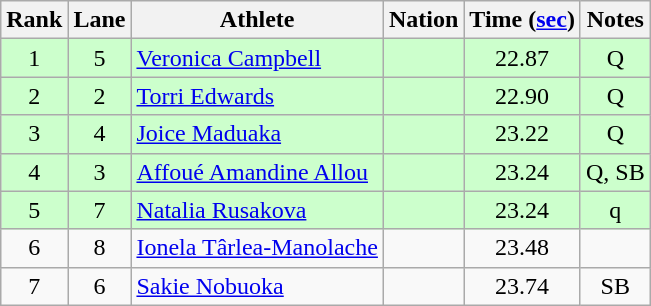<table class="wikitable sortable" style="text-align:center">
<tr>
<th>Rank</th>
<th>Lane</th>
<th>Athlete</th>
<th>Nation</th>
<th>Time (<a href='#'>sec</a>)</th>
<th>Notes</th>
</tr>
<tr bgcolor=ccffcc>
<td>1</td>
<td>5</td>
<td align="left"><a href='#'>Veronica Campbell</a></td>
<td align=left></td>
<td>22.87</td>
<td>Q</td>
</tr>
<tr bgcolor=ccffcc>
<td>2</td>
<td>2</td>
<td align="left"><a href='#'>Torri Edwards</a></td>
<td align=left></td>
<td>22.90</td>
<td>Q</td>
</tr>
<tr bgcolor=ccffcc>
<td>3</td>
<td>4</td>
<td align="left"><a href='#'>Joice Maduaka</a></td>
<td align=left></td>
<td>23.22</td>
<td>Q</td>
</tr>
<tr bgcolor=ccffcc>
<td>4</td>
<td>3</td>
<td align="left"><a href='#'>Affoué Amandine Allou</a></td>
<td align=left></td>
<td>23.24</td>
<td>Q, SB</td>
</tr>
<tr bgcolor=ccffcc>
<td>5</td>
<td>7</td>
<td align="left"><a href='#'>Natalia Rusakova</a></td>
<td align=left></td>
<td>23.24</td>
<td>q</td>
</tr>
<tr>
<td>6</td>
<td>8</td>
<td align="left"><a href='#'>Ionela Târlea-Manolache</a></td>
<td align=left></td>
<td>23.48</td>
<td></td>
</tr>
<tr>
<td>7</td>
<td>6</td>
<td align="left"><a href='#'>Sakie Nobuoka</a></td>
<td align=left></td>
<td>23.74</td>
<td>SB</td>
</tr>
</table>
